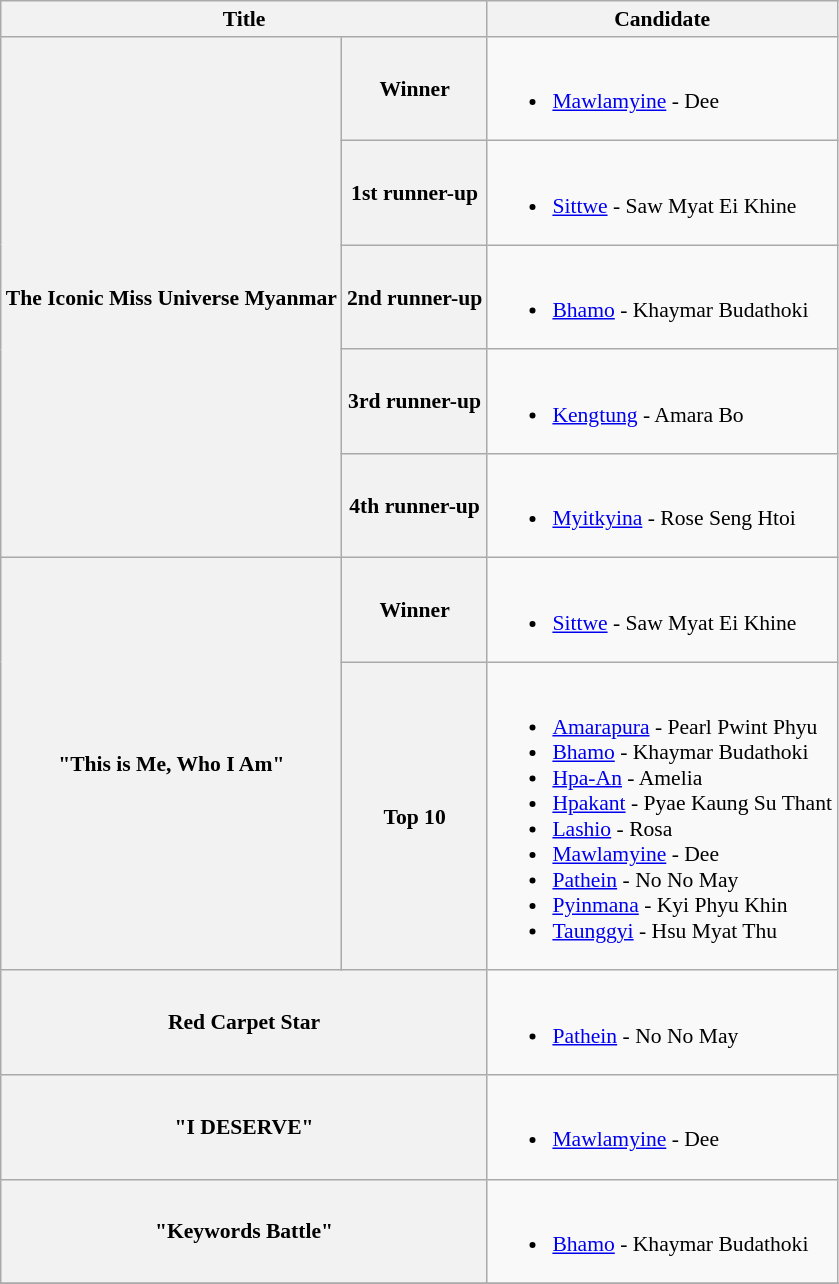<table class="wikitable" style="font-size: 90%";>
<tr>
<th colspan=2>Title</th>
<th>Candidate</th>
</tr>
<tr>
<th rowspan=5>The Iconic Miss Universe Myanmar</th>
<th>Winner</th>
<td><br><ul><li> <a href='#'>Mawlamyine</a> - Dee</li></ul></td>
</tr>
<tr>
<th>1st runner-up</th>
<td><br><ul><li> <a href='#'>Sittwe</a> - Saw Myat Ei Khine</li></ul></td>
</tr>
<tr>
<th>2nd runner-up</th>
<td><br><ul><li> <a href='#'>Bhamo</a> - Khaymar Budathoki</li></ul></td>
</tr>
<tr>
<th>3rd runner-up</th>
<td><br><ul><li> <a href='#'>Kengtung</a> - Amara Bo</li></ul></td>
</tr>
<tr>
<th>4th runner-up</th>
<td><br><ul><li> <a href='#'>Myitkyina</a> - Rose Seng Htoi</li></ul></td>
</tr>
<tr>
<th rowspan=2>"This is Me, Who I Am"</th>
<th>Winner</th>
<td><br><ul><li> <a href='#'>Sittwe</a> - Saw Myat Ei Khine</li></ul></td>
</tr>
<tr>
<th>Top 10</th>
<td><br><ul><li> <a href='#'>Amarapura</a> - Pearl Pwint Phyu</li><li> <a href='#'>Bhamo</a> - Khaymar Budathoki</li><li> <a href='#'>Hpa-An</a> - Amelia</li><li> <a href='#'>Hpakant</a> - Pyae Kaung Su Thant</li><li> <a href='#'>Lashio</a> - Rosa</li><li> <a href='#'>Mawlamyine</a> - Dee</li><li> <a href='#'>Pathein</a> - No No May</li><li> <a href='#'>Pyinmana</a> - Kyi Phyu Khin</li><li> <a href='#'>Taunggyi</a> - Hsu Myat Thu</li></ul></td>
</tr>
<tr>
<th colspan=2>Red Carpet Star</th>
<td><br><ul><li> <a href='#'>Pathein</a> - No No May</li></ul></td>
</tr>
<tr>
<th colspan=2>"I DESERVE"</th>
<td><br><ul><li> <a href='#'>Mawlamyine</a> - Dee</li></ul></td>
</tr>
<tr>
<th colspan=2>"Keywords Battle"</th>
<td><br><ul><li> <a href='#'>Bhamo</a> - Khaymar Budathoki</li></ul></td>
</tr>
<tr>
</tr>
</table>
